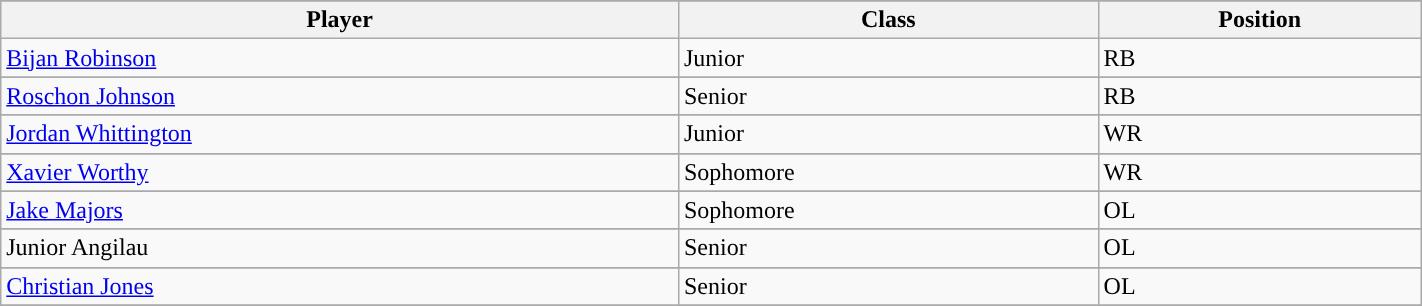<table class="wikitable" style="width:75%;">
<tr style="text-align:center; ">
</tr>
<tr>
<th style="text-align:center; ">Player</th>
<th style="text-align:center; ">Class</th>
<th style="text-align:center; ">Position</th>
</tr>
<tr>
<td><a href='#'>Bijan Robinson</a></td>
<td>Junior</td>
<td>RB</td>
</tr>
<tr>
</tr>
<tr>
<td><a href='#'>Roschon Johnson</a></td>
<td>Senior</td>
<td>RB</td>
</tr>
<tr>
</tr>
<tr>
<td><a href='#'>Jordan Whittington</a></td>
<td>Junior</td>
<td>WR</td>
</tr>
<tr>
</tr>
<tr>
<td><a href='#'>Xavier Worthy</a></td>
<td>Sophomore</td>
<td>WR</td>
</tr>
<tr>
</tr>
<tr>
<td><a href='#'>Jake Majors</a></td>
<td>Sophomore</td>
<td>OL</td>
</tr>
<tr>
</tr>
<tr>
<td>Junior Angilau</td>
<td>Senior</td>
<td>OL</td>
</tr>
<tr>
</tr>
<tr>
<td><a href='#'>Christian Jones</a></td>
<td>Senior</td>
<td>OL</td>
</tr>
<tr>
</tr>
</table>
